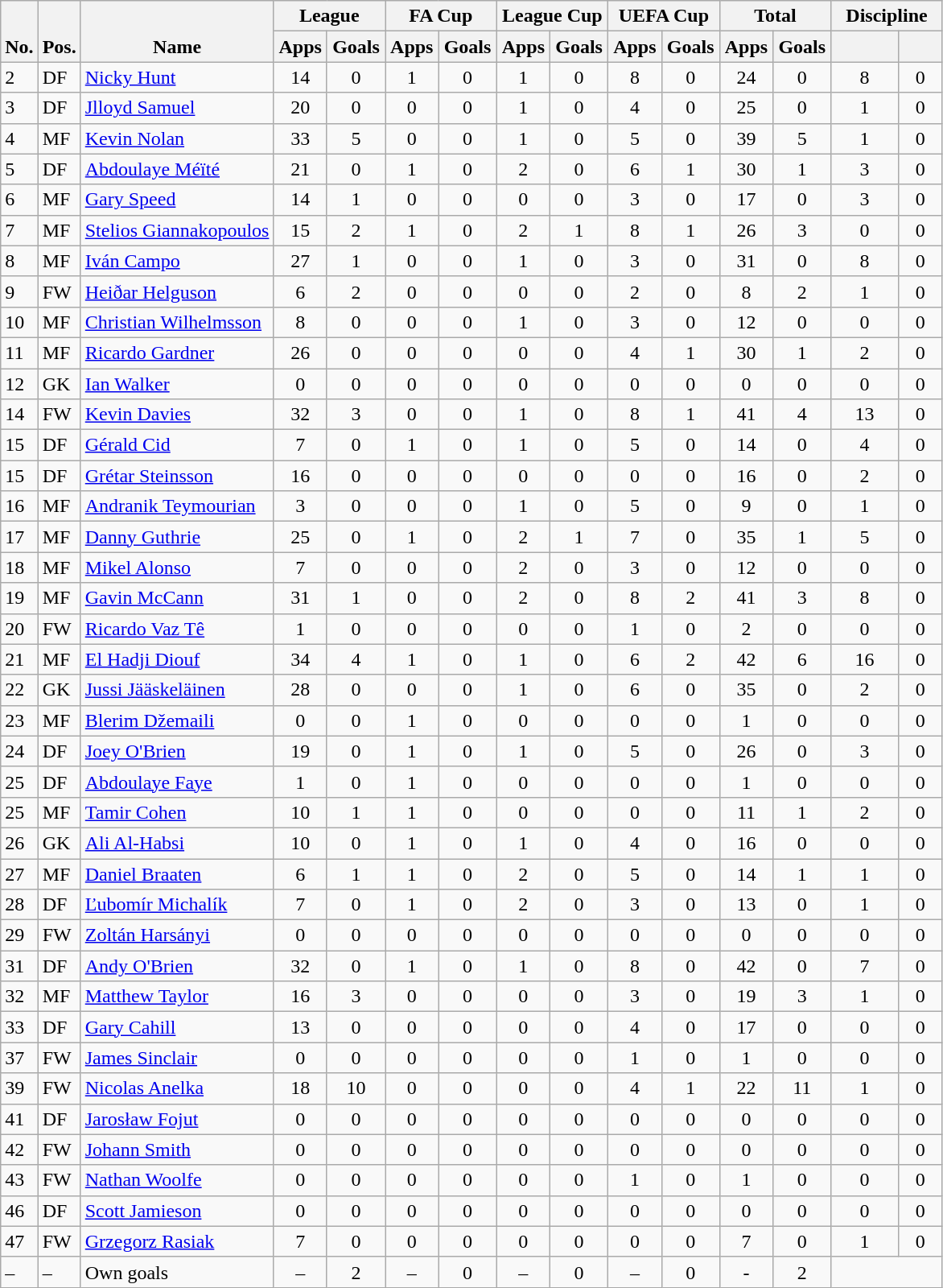<table class="wikitable" style="text-align:center">
<tr>
<th rowspan="2" valign="bottom">No.</th>
<th rowspan="2" valign="bottom">Pos.</th>
<th rowspan="2" valign="bottom">Name</th>
<th colspan="2" width="85">League</th>
<th colspan="2" width="85">FA Cup</th>
<th colspan="2" width="85">League Cup</th>
<th colspan="2" width="85">UEFA Cup</th>
<th colspan="2" width="85">Total</th>
<th colspan="2" width="85">Discipline</th>
</tr>
<tr>
<th>Apps</th>
<th>Goals</th>
<th>Apps</th>
<th>Goals</th>
<th>Apps</th>
<th>Goals</th>
<th>Apps</th>
<th>Goals</th>
<th>Apps</th>
<th>Goals</th>
<th></th>
<th></th>
</tr>
<tr>
<td align="left">2</td>
<td align="left">DF</td>
<td align="left"> <a href='#'>Nicky Hunt</a></td>
<td>14</td>
<td>0</td>
<td>1</td>
<td>0</td>
<td>1</td>
<td>0</td>
<td>8</td>
<td>0</td>
<td>24</td>
<td>0</td>
<td>8</td>
<td>0</td>
</tr>
<tr>
<td align="left">3</td>
<td align="left">DF</td>
<td align="left"> <a href='#'>Jlloyd Samuel</a></td>
<td>20</td>
<td>0</td>
<td>0</td>
<td>0</td>
<td>1</td>
<td>0</td>
<td>4</td>
<td>0</td>
<td>25</td>
<td>0</td>
<td>1</td>
<td>0</td>
</tr>
<tr>
<td align="left">4</td>
<td align="left">MF</td>
<td align="left"> <a href='#'>Kevin Nolan</a></td>
<td>33</td>
<td>5</td>
<td>0</td>
<td>0</td>
<td>1</td>
<td>0</td>
<td>5</td>
<td>0</td>
<td>39</td>
<td>5</td>
<td>1</td>
<td>0</td>
</tr>
<tr>
<td align="left">5</td>
<td align="left">DF</td>
<td align="left"> <a href='#'>Abdoulaye Méïté</a></td>
<td>21</td>
<td>0</td>
<td>1</td>
<td>0</td>
<td>2</td>
<td>0</td>
<td>6</td>
<td>1</td>
<td>30</td>
<td>1</td>
<td>3</td>
<td>0</td>
</tr>
<tr>
<td align="left">6</td>
<td align="left">MF</td>
<td align="left"> <a href='#'>Gary Speed</a></td>
<td>14</td>
<td>1</td>
<td>0</td>
<td>0</td>
<td>0</td>
<td>0</td>
<td>3</td>
<td>0</td>
<td>17</td>
<td>0</td>
<td>3</td>
<td>0</td>
</tr>
<tr>
<td align="left">7</td>
<td align="left">MF</td>
<td align="left"> <a href='#'>Stelios Giannakopoulos</a></td>
<td>15</td>
<td>2</td>
<td>1</td>
<td>0</td>
<td>2</td>
<td>1</td>
<td>8</td>
<td>1</td>
<td>26</td>
<td>3</td>
<td>0</td>
<td>0</td>
</tr>
<tr>
<td align="left">8</td>
<td align="left">MF</td>
<td align="left"> <a href='#'>Iván Campo</a></td>
<td>27</td>
<td>1</td>
<td>0</td>
<td>0</td>
<td>1</td>
<td>0</td>
<td>3</td>
<td>0</td>
<td>31</td>
<td>0</td>
<td>8</td>
<td>0</td>
</tr>
<tr>
<td align="left">9</td>
<td align="left">FW</td>
<td align="left"> <a href='#'>Heiðar Helguson</a></td>
<td>6</td>
<td>2</td>
<td>0</td>
<td>0</td>
<td>0</td>
<td>0</td>
<td>2</td>
<td>0</td>
<td>8</td>
<td>2</td>
<td>1</td>
<td>0</td>
</tr>
<tr>
<td align="left">10</td>
<td align="left">MF</td>
<td align="left"> <a href='#'>Christian Wilhelmsson</a></td>
<td>8</td>
<td>0</td>
<td>0</td>
<td>0</td>
<td>1</td>
<td>0</td>
<td>3</td>
<td>0</td>
<td>12</td>
<td>0</td>
<td>0</td>
<td>0</td>
</tr>
<tr>
<td align="left">11</td>
<td align="left">MF</td>
<td align="left"> <a href='#'>Ricardo Gardner</a></td>
<td>26</td>
<td>0</td>
<td>0</td>
<td>0</td>
<td>0</td>
<td>0</td>
<td>4</td>
<td>1</td>
<td>30</td>
<td>1</td>
<td>2</td>
<td>0</td>
</tr>
<tr>
<td align="left">12</td>
<td align="left">GK</td>
<td align="left"> <a href='#'>Ian Walker</a></td>
<td>0</td>
<td>0</td>
<td>0</td>
<td>0</td>
<td>0</td>
<td>0</td>
<td>0</td>
<td>0</td>
<td>0</td>
<td>0</td>
<td>0</td>
<td>0</td>
</tr>
<tr>
<td align="left">14</td>
<td align="left">FW</td>
<td align="left"> <a href='#'>Kevin Davies</a></td>
<td>32</td>
<td>3</td>
<td>0</td>
<td>0</td>
<td>1</td>
<td>0</td>
<td>8</td>
<td>1</td>
<td>41</td>
<td>4</td>
<td>13</td>
<td>0</td>
</tr>
<tr>
<td align="left">15</td>
<td align="left">DF</td>
<td align="left"> <a href='#'>Gérald Cid</a></td>
<td>7</td>
<td>0</td>
<td>1</td>
<td>0</td>
<td>1</td>
<td>0</td>
<td>5</td>
<td>0</td>
<td>14</td>
<td>0</td>
<td>4</td>
<td>0</td>
</tr>
<tr>
<td align="left">15</td>
<td align="left">DF</td>
<td align="left"> <a href='#'>Grétar Steinsson</a></td>
<td>16</td>
<td>0</td>
<td>0</td>
<td>0</td>
<td>0</td>
<td>0</td>
<td>0</td>
<td>0</td>
<td>16</td>
<td>0</td>
<td>2</td>
<td>0</td>
</tr>
<tr>
<td align="left">16</td>
<td align="left">MF</td>
<td align="left"> <a href='#'>Andranik Teymourian</a></td>
<td>3</td>
<td>0</td>
<td>0</td>
<td>0</td>
<td>1</td>
<td>0</td>
<td>5</td>
<td>0</td>
<td>9</td>
<td>0</td>
<td>1</td>
<td>0</td>
</tr>
<tr>
<td align="left">17</td>
<td align="left">MF</td>
<td align="left"> <a href='#'>Danny Guthrie</a></td>
<td>25</td>
<td>0</td>
<td>1</td>
<td>0</td>
<td>2</td>
<td>1</td>
<td>7</td>
<td>0</td>
<td>35</td>
<td>1</td>
<td>5</td>
<td>0</td>
</tr>
<tr>
<td align="left">18</td>
<td align="left">MF</td>
<td align="left"> <a href='#'>Mikel Alonso</a></td>
<td>7</td>
<td>0</td>
<td>0</td>
<td>0</td>
<td>2</td>
<td>0</td>
<td>3</td>
<td>0</td>
<td>12</td>
<td>0</td>
<td>0</td>
<td>0</td>
</tr>
<tr>
<td align="left">19</td>
<td align="left">MF</td>
<td align="left"> <a href='#'>Gavin McCann</a></td>
<td>31</td>
<td>1</td>
<td>0</td>
<td>0</td>
<td>2</td>
<td>0</td>
<td>8</td>
<td>2</td>
<td>41</td>
<td>3</td>
<td>8</td>
<td>0</td>
</tr>
<tr>
<td align="left">20</td>
<td align="left">FW</td>
<td align="left"> <a href='#'>Ricardo Vaz Tê</a></td>
<td>1</td>
<td>0</td>
<td>0</td>
<td>0</td>
<td>0</td>
<td>0</td>
<td>1</td>
<td>0</td>
<td>2</td>
<td>0</td>
<td>0</td>
<td>0</td>
</tr>
<tr>
<td align="left">21</td>
<td align="left">MF</td>
<td align="left"> <a href='#'>El Hadji Diouf</a></td>
<td>34</td>
<td>4</td>
<td>1</td>
<td>0</td>
<td>1</td>
<td>0</td>
<td>6</td>
<td>2</td>
<td>42</td>
<td>6</td>
<td>16</td>
<td>0</td>
</tr>
<tr>
<td align="left">22</td>
<td align="left">GK</td>
<td align="left"> <a href='#'>Jussi Jääskeläinen</a></td>
<td>28</td>
<td>0</td>
<td>0</td>
<td>0</td>
<td>1</td>
<td>0</td>
<td>6</td>
<td>0</td>
<td>35</td>
<td>0</td>
<td>2</td>
<td>0</td>
</tr>
<tr>
<td align="left">23</td>
<td align="left">MF</td>
<td align="left"> <a href='#'>Blerim Džemaili</a></td>
<td>0</td>
<td>0</td>
<td>1</td>
<td>0</td>
<td>0</td>
<td>0</td>
<td>0</td>
<td>0</td>
<td>1</td>
<td>0</td>
<td>0</td>
<td>0</td>
</tr>
<tr>
<td align="left">24</td>
<td align="left">DF</td>
<td align="left"> <a href='#'>Joey O'Brien</a></td>
<td>19</td>
<td>0</td>
<td>1</td>
<td>0</td>
<td>1</td>
<td>0</td>
<td>5</td>
<td>0</td>
<td>26</td>
<td>0</td>
<td>3</td>
<td>0</td>
</tr>
<tr>
<td align="left">25</td>
<td align="left">DF</td>
<td align="left"> <a href='#'>Abdoulaye Faye</a></td>
<td>1</td>
<td>0</td>
<td>1</td>
<td>0</td>
<td>0</td>
<td>0</td>
<td>0</td>
<td>0</td>
<td>1</td>
<td>0</td>
<td>0</td>
<td>0</td>
</tr>
<tr>
<td align="left">25</td>
<td align="left">MF</td>
<td align="left"> <a href='#'>Tamir Cohen</a></td>
<td>10</td>
<td>1</td>
<td>1</td>
<td>0</td>
<td>0</td>
<td>0</td>
<td>0</td>
<td>0</td>
<td>11</td>
<td>1</td>
<td>2</td>
<td>0</td>
</tr>
<tr>
<td align="left">26</td>
<td align="left">GK</td>
<td align="left"> <a href='#'>Ali Al-Habsi</a></td>
<td>10</td>
<td>0</td>
<td>1</td>
<td>0</td>
<td>1</td>
<td>0</td>
<td>4</td>
<td>0</td>
<td>16</td>
<td>0</td>
<td>0</td>
<td>0</td>
</tr>
<tr>
<td align="left">27</td>
<td align="left">MF</td>
<td align="left"> <a href='#'>Daniel Braaten</a></td>
<td>6</td>
<td>1</td>
<td>1</td>
<td>0</td>
<td>2</td>
<td>0</td>
<td>5</td>
<td>0</td>
<td>14</td>
<td>1</td>
<td>1</td>
<td>0</td>
</tr>
<tr>
<td align="left">28</td>
<td align="left">DF</td>
<td align="left"> <a href='#'>Ľubomír Michalík</a></td>
<td>7</td>
<td>0</td>
<td>1</td>
<td>0</td>
<td>2</td>
<td>0</td>
<td>3</td>
<td>0</td>
<td>13</td>
<td>0</td>
<td>1</td>
<td>0</td>
</tr>
<tr>
<td align="left">29</td>
<td align="left">FW</td>
<td align="left"> <a href='#'>Zoltán Harsányi</a></td>
<td>0</td>
<td>0</td>
<td>0</td>
<td>0</td>
<td>0</td>
<td>0</td>
<td>0</td>
<td>0</td>
<td>0</td>
<td>0</td>
<td>0</td>
<td>0</td>
</tr>
<tr>
<td align="left">31</td>
<td align="left">DF</td>
<td align="left"> <a href='#'>Andy O'Brien</a></td>
<td>32</td>
<td>0</td>
<td>1</td>
<td>0</td>
<td>1</td>
<td>0</td>
<td>8</td>
<td>0</td>
<td>42</td>
<td>0</td>
<td>7</td>
<td>0</td>
</tr>
<tr>
<td align="left">32</td>
<td align="left">MF</td>
<td align="left"> <a href='#'>Matthew Taylor</a></td>
<td>16</td>
<td>3</td>
<td>0</td>
<td>0</td>
<td>0</td>
<td>0</td>
<td>3</td>
<td>0</td>
<td>19</td>
<td>3</td>
<td>1</td>
<td>0</td>
</tr>
<tr>
<td align="left">33</td>
<td align="left">DF</td>
<td align="left"> <a href='#'>Gary Cahill</a></td>
<td>13</td>
<td>0</td>
<td>0</td>
<td>0</td>
<td>0</td>
<td>0</td>
<td>4</td>
<td>0</td>
<td>17</td>
<td>0</td>
<td>0</td>
<td>0</td>
</tr>
<tr>
<td align="left">37</td>
<td align="left">FW</td>
<td align="left"> <a href='#'>James Sinclair</a></td>
<td>0</td>
<td>0</td>
<td>0</td>
<td>0</td>
<td>0</td>
<td>0</td>
<td>1</td>
<td>0</td>
<td>1</td>
<td>0</td>
<td>0</td>
<td>0</td>
</tr>
<tr>
<td align="left">39</td>
<td align="left">FW</td>
<td align="left"> <a href='#'>Nicolas Anelka</a></td>
<td>18</td>
<td>10</td>
<td>0</td>
<td>0</td>
<td>0</td>
<td>0</td>
<td>4</td>
<td>1</td>
<td>22</td>
<td>11</td>
<td>1</td>
<td>0</td>
</tr>
<tr>
<td align="left">41</td>
<td align="left">DF</td>
<td align="left"> <a href='#'>Jarosław Fojut</a></td>
<td>0</td>
<td>0</td>
<td>0</td>
<td>0</td>
<td>0</td>
<td>0</td>
<td>0</td>
<td>0</td>
<td>0</td>
<td>0</td>
<td>0</td>
<td>0</td>
</tr>
<tr>
<td align="left">42</td>
<td align="left">FW</td>
<td align="left"> <a href='#'>Johann Smith</a></td>
<td>0</td>
<td>0</td>
<td>0</td>
<td>0</td>
<td>0</td>
<td>0</td>
<td>0</td>
<td>0</td>
<td>0</td>
<td>0</td>
<td>0</td>
<td>0</td>
</tr>
<tr>
<td align="left">43</td>
<td align="left">FW</td>
<td align="left"> <a href='#'>Nathan Woolfe</a></td>
<td>0</td>
<td>0</td>
<td>0</td>
<td>0</td>
<td>0</td>
<td>0</td>
<td>1</td>
<td>0</td>
<td>1</td>
<td>0</td>
<td>0</td>
<td>0</td>
</tr>
<tr>
<td align="left">46</td>
<td align="left">DF</td>
<td align="left"> <a href='#'>Scott Jamieson</a></td>
<td>0</td>
<td>0</td>
<td>0</td>
<td>0</td>
<td>0</td>
<td>0</td>
<td>0</td>
<td>0</td>
<td>0</td>
<td>0</td>
<td>0</td>
<td>0</td>
</tr>
<tr>
<td align="left">47</td>
<td align="left">FW</td>
<td align="left"> <a href='#'>Grzegorz Rasiak</a></td>
<td>7</td>
<td>0</td>
<td>0</td>
<td>0</td>
<td>0</td>
<td>0</td>
<td>0</td>
<td>0</td>
<td>7</td>
<td>0</td>
<td>1</td>
<td>0</td>
</tr>
<tr>
<td align="left">–</td>
<td align="left">–</td>
<td align="left">Own goals</td>
<td>–</td>
<td>2</td>
<td>–</td>
<td>0</td>
<td>–</td>
<td>0</td>
<td>–</td>
<td>0</td>
<td>-</td>
<td>2</td>
</tr>
</table>
